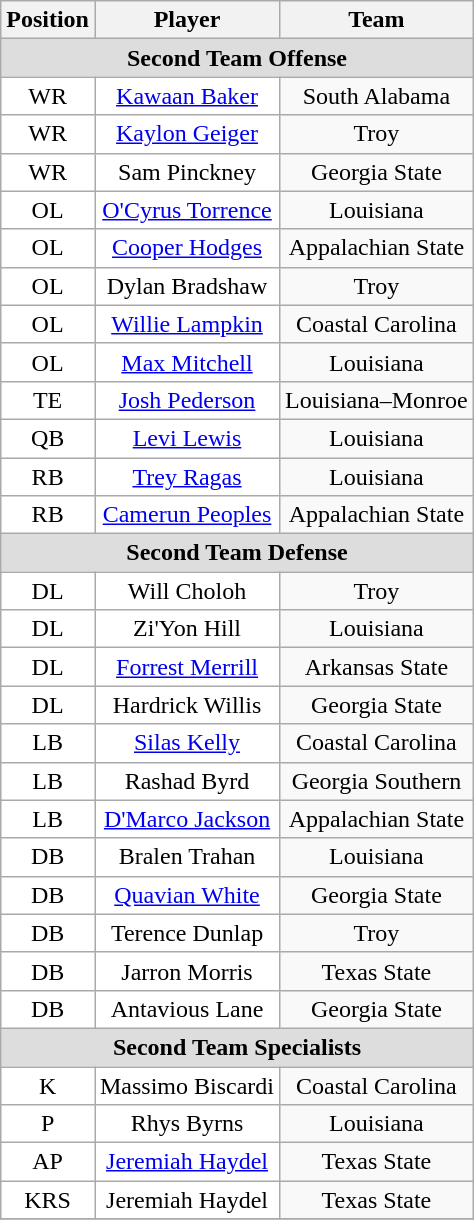<table class="wikitable" border="0">
<tr>
<th>Position</th>
<th>Player</th>
<th>Team</th>
</tr>
<tr>
<td colspan="3" style="text-align:center; background:#ddd;"><strong>Second Team Offense </strong></td>
</tr>
<tr style="text-align:center;">
<td style="background:white">WR</td>
<td style="background:white"><a href='#'>Kawaan Baker</a></td>
<td style=>South Alabama</td>
</tr>
<tr style="text-align:center;">
<td style="background:white">WR</td>
<td style="background:white"><a href='#'>Kaylon Geiger</a></td>
<td style=>Troy</td>
</tr>
<tr style="text-align:center;">
<td style="background:white">WR</td>
<td style="background:white">Sam Pinckney</td>
<td style=>Georgia State</td>
</tr>
<tr style="text-align:center;">
<td style="background:white">OL</td>
<td style="background:white"><a href='#'>O'Cyrus Torrence</a></td>
<td style=>Louisiana</td>
</tr>
<tr style="text-align:center;">
<td style="background:white">OL</td>
<td style="background:white"><a href='#'>Cooper Hodges</a></td>
<td style=>Appalachian State</td>
</tr>
<tr style="text-align:center;">
<td style="background:white">OL</td>
<td style="background:white">Dylan Bradshaw</td>
<td style=>Troy</td>
</tr>
<tr style="text-align:center;">
<td style="background:white">OL</td>
<td style="background:white"><a href='#'>Willie Lampkin</a></td>
<td style=>Coastal Carolina</td>
</tr>
<tr style="text-align:center;">
<td style="background:white">OL</td>
<td style="background:white"><a href='#'>Max Mitchell</a></td>
<td style=>Louisiana</td>
</tr>
<tr style="text-align:center;">
<td style="background:white">TE</td>
<td style="background:white"><a href='#'>Josh Pederson</a></td>
<td style=>Louisiana–Monroe</td>
</tr>
<tr style="text-align:center;">
<td style="background:white">QB</td>
<td style="background:white"><a href='#'>Levi Lewis</a></td>
<td style=>Louisiana</td>
</tr>
<tr style="text-align:center;">
<td style="background:white">RB</td>
<td style="background:white"><a href='#'>Trey Ragas</a></td>
<td style=>Louisiana</td>
</tr>
<tr style="text-align:center;">
<td style="background:white">RB</td>
<td style="background:white"><a href='#'>Camerun Peoples</a></td>
<td style=>Appalachian State</td>
</tr>
<tr>
<td colspan="3" style="text-align:center; background:#ddd;"><strong>Second Team Defense</strong></td>
</tr>
<tr style="text-align:center;">
<td style="background:white">DL</td>
<td style="background:white">Will Choloh</td>
<td style=>Troy</td>
</tr>
<tr style="text-align:center;">
<td style="background:white">DL</td>
<td style="background:white">Zi'Yon Hill</td>
<td style=>Louisiana</td>
</tr>
<tr style="text-align:center;">
<td style="background:white">DL</td>
<td style="background:white"><a href='#'>Forrest Merrill</a></td>
<td style=>Arkansas State</td>
</tr>
<tr style="text-align:center;">
<td style="background:white">DL</td>
<td style="background:white">Hardrick Willis</td>
<td style=>Georgia State</td>
</tr>
<tr style="text-align:center;">
<td style="background:white">LB</td>
<td style="background:white"><a href='#'>Silas Kelly</a></td>
<td style=>Coastal Carolina</td>
</tr>
<tr style="text-align:center;">
<td style="background:white">LB</td>
<td style="background:white">Rashad Byrd</td>
<td style=>Georgia Southern</td>
</tr>
<tr style="text-align:center;">
<td style="background:white">LB</td>
<td style="background:white"><a href='#'>D'Marco Jackson</a></td>
<td style=>Appalachian State</td>
</tr>
<tr style="text-align:center;">
<td style="background:white">DB</td>
<td style="background:white">Bralen Trahan</td>
<td style=>Louisiana</td>
</tr>
<tr style="text-align:center;">
<td style="background:white">DB</td>
<td style="background:white"><a href='#'>Quavian White</a></td>
<td style=>Georgia State</td>
</tr>
<tr style="text-align:center;">
<td style="background:white">DB</td>
<td style="background:white">Terence Dunlap</td>
<td style=>Troy</td>
</tr>
<tr style="text-align:center;">
<td style="background:white">DB</td>
<td style="background:white">Jarron Morris</td>
<td style=>Texas State</td>
</tr>
<tr style="text-align:center;">
<td style="background:white">DB</td>
<td style="background:white">Antavious Lane</td>
<td style=>Georgia State</td>
</tr>
<tr>
<td colspan="3" style="text-align:center; background:#ddd;"><strong>Second Team Specialists</strong></td>
</tr>
<tr style="text-align:center;">
<td style="background:white">K</td>
<td style="background:white">Massimo Biscardi</td>
<td style=>Coastal Carolina</td>
</tr>
<tr style="text-align:center;">
<td style="background:white">P</td>
<td style="background:white">Rhys Byrns</td>
<td style=>Louisiana</td>
</tr>
<tr style="text-align:center;">
<td style="background:white">AP</td>
<td style="background:white"><a href='#'>Jeremiah Haydel</a></td>
<td style=>Texas State</td>
</tr>
<tr style="text-align:center;">
<td style="background:white">KRS</td>
<td style="background:white">Jeremiah Haydel</td>
<td style=>Texas State</td>
</tr>
<tr style="text-align:center;">
</tr>
</table>
